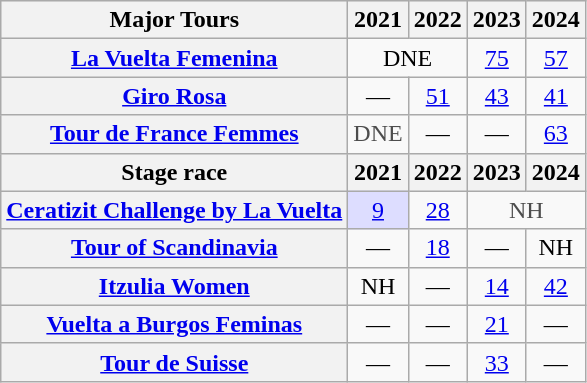<table class="wikitable plainrowheaders">
<tr style="background:#EEEEEE;">
<th>Major Tours</th>
<th>2021</th>
<th>2022</th>
<th>2023</th>
<th>2024</th>
</tr>
<tr style="text-align:center;">
<th scope="row"><a href='#'>La Vuelta Femenina</a></th>
<td colspan=2>DNE</td>
<td><a href='#'>75</a></td>
<td><a href='#'>57</a></td>
</tr>
<tr style="text-align:center;">
<th scope="row"><a href='#'>Giro Rosa</a></th>
<td>—</td>
<td><a href='#'>51</a></td>
<td><a href='#'>43</a></td>
<td><a href='#'>41</a></td>
</tr>
<tr style="text-align:center;">
<th scope="row"><a href='#'>Tour de France Femmes</a></th>
<td style="color:#4d4d4d;">DNE</td>
<td>—</td>
<td>—</td>
<td><a href='#'>63</a></td>
</tr>
<tr style="background:#EEEEEE;">
<th>Stage race</th>
<th>2021</th>
<th>2022</th>
<th>2023</th>
<th>2024</th>
</tr>
<tr style="text-align:center;">
<th scope="row"><a href='#'>Ceratizit Challenge by La Vuelta</a></th>
<td style="background:#ddf;"><a href='#'>9</a></td>
<td><a href='#'>28</a></td>
<td style="color:#4d4d4d;" colspan=2>NH</td>
</tr>
<tr style="text-align:center;">
<th scope="row"><a href='#'>Tour of Scandinavia</a></th>
<td>—</td>
<td><a href='#'>18</a></td>
<td>—</td>
<td>NH</td>
</tr>
<tr style="text-align:center;">
<th scope="row"><a href='#'>Itzulia Women</a></th>
<td>NH</td>
<td>—</td>
<td><a href='#'>14</a></td>
<td><a href='#'>42</a></td>
</tr>
<tr style="text-align:center;">
<th scope="row"><a href='#'>Vuelta a Burgos Feminas</a></th>
<td>—</td>
<td>—</td>
<td><a href='#'>21</a></td>
<td>—</td>
</tr>
<tr style="text-align:center;">
<th scope="row"><a href='#'>Tour de Suisse</a></th>
<td>—</td>
<td>—</td>
<td><a href='#'>33</a></td>
<td>—</td>
</tr>
</table>
